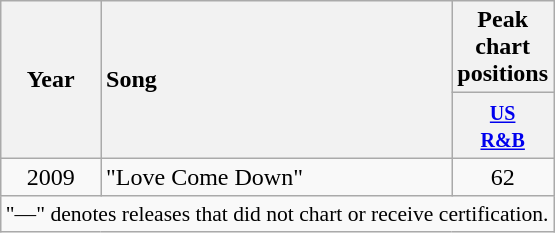<table class="wikitable">
<tr>
<th style="text-align:center;" rowspan="2">Year</th>
<th style="text-align:left;" rowspan="2">Song</th>
<th style="text-align:center;">Peak chart<br> positions</th>
</tr>
<tr>
<th style="text-align:center; width:40px;"><small><a href='#'>US<br>R&B</a></small></th>
</tr>
<tr>
<td style="text-align:center;">2009</td>
<td align="left">"Love Come Down"</td>
<td style="text-align:center;">62</td>
</tr>
<tr>
<td colspan="14" style="font-size:90%">"—" denotes releases that did not chart or receive certification.</td>
</tr>
</table>
